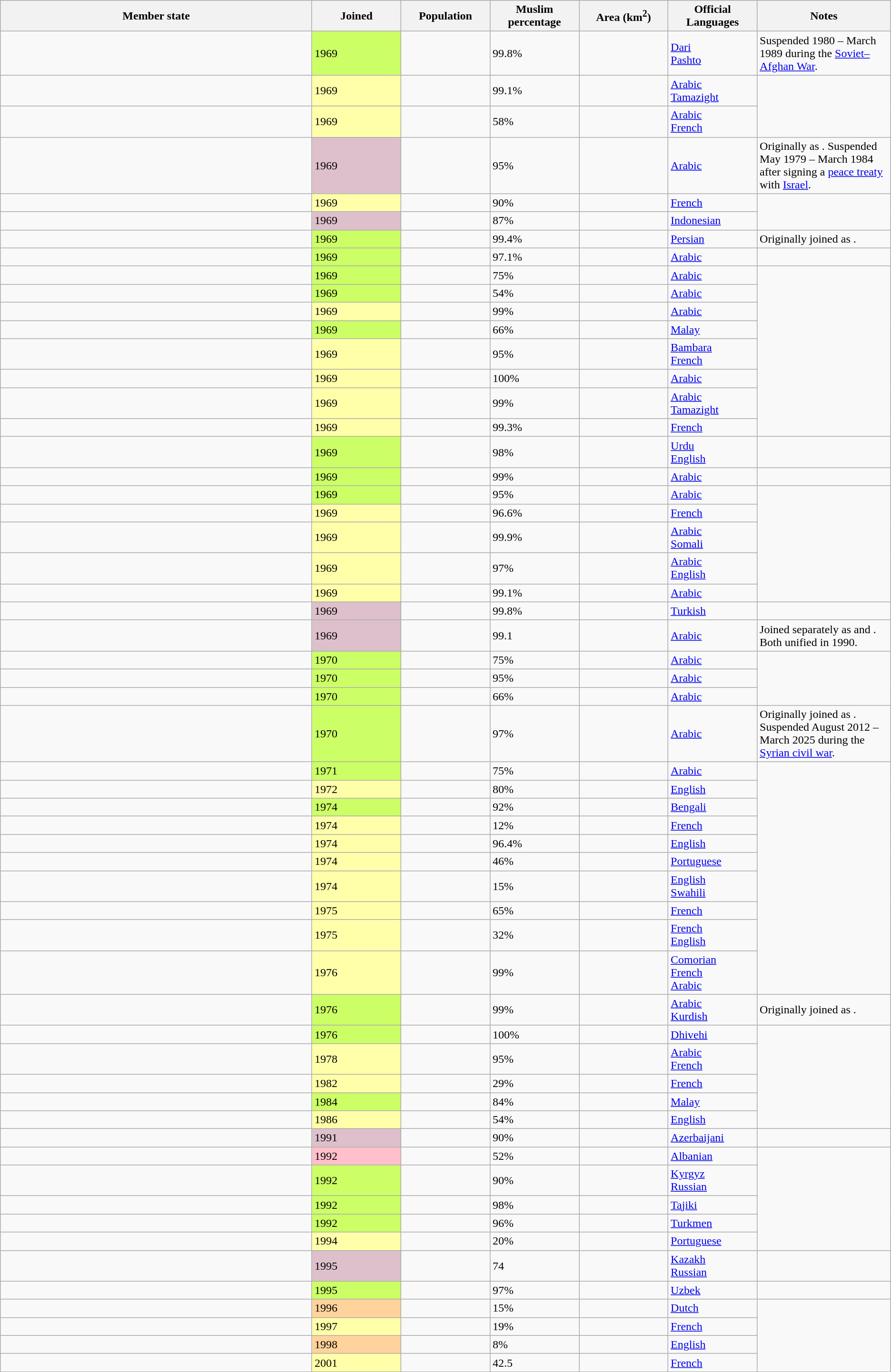<table class="sortable wikitable" style="color:left; :95%; :collapse; :0 solid #aaa; :center">
<tr>
<th width=35%>Member state<br></th>
<th width=10%>Joined<br></th>
<th width=10%>Population<br></th>
<th width=10%>Muslim percentage<br></th>
<th width=10%>Area (km<sup>2</sup>)<br></th>
<th width=10%>Official Languages<br></th>
<th class="unsortable">Notes</th>
</tr>
<tr>
<td valign=top></td>
<td bgcolor="#CCFF66">1969</td>
<td></td>
<td>99.8%</td>
<td></td>
<td><a href='#'>Dari</a><br><a href='#'>Pashto</a></td>
<td>Suspended 1980 – March 1989 during the <a href='#'>Soviet–Afghan War</a>.</td>
</tr>
<tr>
<td valign=top></td>
<td bgcolor="#FFFFAA">1969</td>
<td></td>
<td>99.1%</td>
<td></td>
<td><a href='#'>Arabic</a><br><a href='#'>Tamazight</a><br></td>
</tr>
<tr>
<td valign="top"></td>
<td bgcolor="#FFFFAA">1969</td>
<td></td>
<td>58%</td>
<td></td>
<td><a href='#'>Arabic</a><br><a href='#'>French</a><br></td>
</tr>
<tr>
<td valign="top"></td>
<td bgcolor="#DDC0CB">1969</td>
<td></td>
<td>95%</td>
<td></td>
<td><a href='#'>Arabic</a></td>
<td>Originally as . Suspended May 1979 – March 1984 after signing a <a href='#'>peace treaty</a> with <a href='#'>Israel</a>.</td>
</tr>
<tr>
<td valign="top"></td>
<td bgcolor="#FFFFAA">1969</td>
<td></td>
<td>90%</td>
<td></td>
<td><a href='#'>French</a><br></td>
</tr>
<tr>
<td valign="top"></td>
<td bgcolor="#DDC0CB">1969</td>
<td></td>
<td>87%</td>
<td></td>
<td><a href='#'>Indonesian</a><br></td>
</tr>
<tr>
<td valign="top"></td>
<td bgcolor="#CCFF66">1969</td>
<td></td>
<td>99.4%</td>
<td></td>
<td><a href='#'>Persian</a></td>
<td>Originally joined as .</td>
</tr>
<tr>
<td valign="top"></td>
<td bgcolor="#CCFF66">1969</td>
<td></td>
<td>97.1%</td>
<td></td>
<td><a href='#'>Arabic</a></td>
<td></td>
</tr>
<tr>
<td valign="top"></td>
<td bgcolor="#CCFF66">1969</td>
<td></td>
<td>75%</td>
<td></td>
<td><a href='#'>Arabic</a><br></td>
</tr>
<tr>
<td valign="top"></td>
<td bgcolor="#CCFF66">1969</td>
<td></td>
<td>54%</td>
<td></td>
<td><a href='#'>Arabic</a><br></td>
</tr>
<tr>
<td valign="top"></td>
<td bgcolor="#FFFFAA">1969</td>
<td></td>
<td>99%</td>
<td></td>
<td><a href='#'>Arabic</a><br></td>
</tr>
<tr>
<td valign="top"></td>
<td bgcolor="#CCFF66">1969</td>
<td></td>
<td>66%</td>
<td></td>
<td><a href='#'>Malay</a><br></td>
</tr>
<tr>
<td valign="top"></td>
<td bgcolor="#FFFFAA">1969</td>
<td></td>
<td>95%</td>
<td></td>
<td><a href='#'>Bambara</a><br><a href='#'>French</a><br></td>
</tr>
<tr>
<td valign="top"></td>
<td bgcolor="#FFFFAA">1969</td>
<td></td>
<td>100%</td>
<td></td>
<td><a href='#'>Arabic</a><br></td>
</tr>
<tr>
<td valign="top"></td>
<td bgcolor="#FFFFAA">1969</td>
<td></td>
<td>99%</td>
<td></td>
<td><a href='#'>Arabic</a><br><a href='#'>Tamazight</a><br></td>
</tr>
<tr>
<td valign="top"></td>
<td bgcolor="#FFFFAA">1969</td>
<td></td>
<td>99.3%</td>
<td></td>
<td><a href='#'>French</a><br></td>
</tr>
<tr>
<td valign="top"></td>
<td bgcolor="#CCFF66">1969</td>
<td></td>
<td>98%</td>
<td></td>
<td><a href='#'>Urdu</a><br><a href='#'>English</a></td>
<td></td>
</tr>
<tr>
<td valign="top"></td>
<td bgcolor="#CCFF66">1969</td>
<td></td>
<td>99%</td>
<td></td>
<td><a href='#'>Arabic</a></td>
<td></td>
</tr>
<tr>
<td valign="top"></td>
<td bgcolor="#CCFF66">1969</td>
<td></td>
<td>95%</td>
<td></td>
<td><a href='#'>Arabic</a><br> 

</td>
</tr>
<tr>
<td valign="top"></td>
<td bgcolor="#FFFFAA">1969</td>
<td></td>
<td>96.6%</td>
<td></td>
<td><a href='#'>French</a><br></td>
</tr>
<tr>
<td valign="top"></td>
<td bgcolor="#FFFFAA">1969</td>
<td></td>
<td>99.9%</td>
<td></td>
<td><a href='#'>Arabic</a><br><a href='#'>Somali</a><br></td>
</tr>
<tr>
<td valign="top"></td>
<td bgcolor="#FFFFAA">1969</td>
<td></td>
<td>97%</td>
<td></td>
<td><a href='#'>Arabic</a><br><a href='#'>English</a><br></td>
</tr>
<tr>
<td valign="top"></td>
<td bgcolor="#FFFFAA">1969</td>
<td></td>
<td>99.1%</td>
<td></td>
<td><a href='#'>Arabic</a><br></td>
</tr>
<tr>
<td valign="top"></td>
<td bgcolor="#DDC0CB">1969</td>
<td></td>
<td>99.8%</td>
<td></td>
<td><a href='#'>Turkish</a></td>
<td></td>
</tr>
<tr>
<td valign="top"></td>
<td bgcolor="#DDC0CB">1969</td>
<td></td>
<td>99.1</td>
<td></td>
<td><a href='#'>Arabic</a></td>
<td>Joined separately as  and . Both unified in 1990.</td>
</tr>
<tr>
<td valign="top"></td>
<td bgcolor="#CCFF66">1970</td>
<td></td>
<td>75%</td>
<td></td>
<td><a href='#'>Arabic</a><br></td>
</tr>
<tr>
<td valign="top"></td>
<td bgcolor="#CCFF66">1970</td>
<td></td>
<td>95%</td>
<td></td>
<td><a href='#'>Arabic</a><br></td>
</tr>
<tr>
<td valign="top"></td>
<td bgcolor="#CCFF66">1970</td>
<td></td>
<td>66%</td>
<td></td>
<td><a href='#'>Arabic</a><br></td>
</tr>
<tr>
<td valign="top"></td>
<td bgcolor="#CCFF66">1970</td>
<td></td>
<td>97%</td>
<td></td>
<td><a href='#'>Arabic</a></td>
<td>Originally joined as . Suspended August 2012 – March 2025 during the <a href='#'>Syrian civil war</a>.</td>
</tr>
<tr>
<td valign="top"></td>
<td bgcolor="#CCFF66">1971</td>
<td></td>
<td>75%</td>
<td></td>
<td><a href='#'>Arabic</a><br></td>
</tr>
<tr>
<td valign="top"></td>
<td bgcolor="#FFFFAA">1972</td>
<td></td>
<td>80%</td>
<td></td>
<td><a href='#'>English</a><br></td>
</tr>
<tr>
<td valign="top"></td>
<td bgcolor="#CCFF66">1974</td>
<td></td>
<td>92%</td>
<td></td>
<td><a href='#'>Bengali</a><br></td>
</tr>
<tr>
<td valign="top"></td>
<td bgcolor="#FFFFAA">1974</td>
<td></td>
<td>12%</td>
<td></td>
<td><a href='#'>French</a><br></td>
</tr>
<tr>
<td valign="top"></td>
<td bgcolor="#FFFFAA">1974</td>
<td></td>
<td>96.4%</td>
<td></td>
<td><a href='#'>English</a><br></td>
</tr>
<tr>
<td valign="top"></td>
<td bgcolor="#FFFFAA">1974</td>
<td></td>
<td>46%</td>
<td></td>
<td><a href='#'>Portuguese</a><br></td>
</tr>
<tr>
<td valign="top"></td>
<td bgcolor="#FFFFAA">1974</td>
<td></td>
<td>15%</td>
<td></td>
<td><a href='#'>English</a><br><a href='#'>Swahili</a><br></td>
</tr>
<tr>
<td valign="top"> </td>
<td bgcolor="#FFFFAA">1975</td>
<td></td>
<td>65%</td>
<td></td>
<td><a href='#'>French</a><br></td>
</tr>
<tr>
<td valign="top"></td>
<td bgcolor="#FFFFAA">1975</td>
<td></td>
<td>32%</td>
<td></td>
<td><a href='#'>French</a><br><a href='#'>English</a><br></td>
</tr>
<tr>
<td valign="top"></td>
<td bgcolor="#FFFFAA">1976</td>
<td></td>
<td>99%</td>
<td></td>
<td><a href='#'>Comorian</a><br><a href='#'>French</a><br><a href='#'>Arabic</a><br></td>
</tr>
<tr>
<td valign="top"></td>
<td bgcolor="#CCFF66">1976</td>
<td></td>
<td>99%</td>
<td></td>
<td><a href='#'>Arabic</a><br><a href='#'>Kurdish</a></td>
<td>Originally joined as .</td>
</tr>
<tr>
<td valign="top"></td>
<td bgcolor="#CCFF66">1976</td>
<td></td>
<td>100%</td>
<td></td>
<td><a href='#'>Dhivehi</a><br></td>
</tr>
<tr>
<td valign="top"></td>
<td bgcolor="#FFFFAA">1978</td>
<td></td>
<td>95%</td>
<td></td>
<td><a href='#'>Arabic</a><br><a href='#'>French</a><br></td>
</tr>
<tr>
<td valign="top"></td>
<td bgcolor="#FFFFAA">1982</td>
<td></td>
<td>29%</td>
<td></td>
<td><a href='#'>French</a><br></td>
</tr>
<tr>
<td valign="top"></td>
<td bgcolor="#CCFF66">1984</td>
<td></td>
<td>84%</td>
<td></td>
<td><a href='#'>Malay</a><br></td>
</tr>
<tr>
<td valign="top"></td>
<td bgcolor="#FFFFAA">1986</td>
<td></td>
<td>54%</td>
<td></td>
<td><a href='#'>English</a><br></td>
</tr>
<tr>
<td valign="top"></td>
<td bgcolor="#DDC0CB">1991</td>
<td></td>
<td>90%</td>
<td></td>
<td><a href='#'>Azerbaijani</a></td>
<td></td>
</tr>
<tr>
<td valign=top></td>
<td bgcolor="#FFC0CB">1992</td>
<td></td>
<td>52%</td>
<td></td>
<td><a href='#'>Albanian</a><br></td>
</tr>
<tr>
<td valign="top"></td>
<td bgcolor="#CCFF66">1992</td>
<td></td>
<td>90%</td>
<td></td>
<td><a href='#'>Kyrgyz</a><br><a href='#'>Russian</a><br></td>
</tr>
<tr>
<td valign="top"></td>
<td bgcolor="#CCFF66">1992</td>
<td></td>
<td>98%</td>
<td></td>
<td><a href='#'>Tajiki</a><br></td>
</tr>
<tr>
<td valign="top"></td>
<td bgcolor="#CCFF66">1992</td>
<td></td>
<td>96%</td>
<td></td>
<td><a href='#'>Turkmen</a><br></td>
</tr>
<tr>
<td valign="top"></td>
<td bgcolor="#FFFFAA">1994</td>
<td></td>
<td>20%</td>
<td></td>
<td><a href='#'>Portuguese</a><br></td>
</tr>
<tr>
<td valign="top"></td>
<td bgcolor="#DDC0CB">1995</td>
<td></td>
<td>74</td>
<td></td>
<td><a href='#'>Kazakh</a><br><a href='#'>Russian</a></td>
<td></td>
</tr>
<tr>
<td valign="top"></td>
<td bgcolor="#CCFF66">1995</td>
<td></td>
<td>97%</td>
<td></td>
<td><a href='#'>Uzbek</a></td>
<td></td>
</tr>
<tr>
<td valign="top"></td>
<td bgcolor="#FFD39B">1996</td>
<td></td>
<td>15%</td>
<td></td>
<td><a href='#'>Dutch</a><br></td>
</tr>
<tr>
<td valign="top"></td>
<td bgcolor="#FFFFAA">1997</td>
<td></td>
<td>19%</td>
<td></td>
<td><a href='#'>French</a><br></td>
</tr>
<tr>
<td valign="top"></td>
<td bgcolor="#FFD39B">1998</td>
<td></td>
<td>8%</td>
<td></td>
<td><a href='#'>English</a><br></td>
</tr>
<tr>
<td valign="top"></td>
<td bgcolor="#FFFFAA">2001</td>
<td></td>
<td>42.5</td>
<td></td>
<td><a href='#'>French</a><br></td>
</tr>
<tr>
</tr>
</table>
